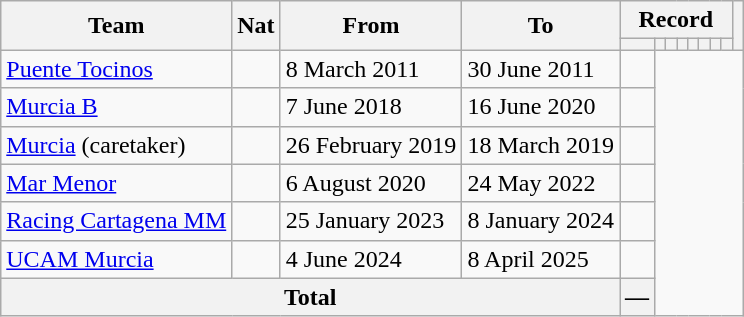<table class="wikitable" style="text-align: center">
<tr>
<th rowspan="2">Team</th>
<th rowspan="2">Nat</th>
<th rowspan="2">From</th>
<th rowspan="2">To</th>
<th colspan="8">Record</th>
<th rowspan=2></th>
</tr>
<tr>
<th></th>
<th></th>
<th></th>
<th></th>
<th></th>
<th></th>
<th></th>
<th></th>
</tr>
<tr>
<td align=left><a href='#'>Puente Tocinos</a></td>
<td></td>
<td align=left>8 March 2011</td>
<td align=left>30 June 2011<br></td>
<td></td>
</tr>
<tr>
<td align=left><a href='#'>Murcia B</a></td>
<td></td>
<td align=left>7 June 2018</td>
<td align=left>16 June 2020<br></td>
<td></td>
</tr>
<tr>
<td align=left><a href='#'>Murcia</a> (caretaker)</td>
<td></td>
<td align=left>26 February 2019</td>
<td align=left>18 March 2019<br></td>
<td></td>
</tr>
<tr>
<td align=left><a href='#'>Mar Menor</a></td>
<td></td>
<td align=left>6 August 2020</td>
<td align=left>24 May 2022<br></td>
<td></td>
</tr>
<tr>
<td align=left><a href='#'>Racing Cartagena MM</a></td>
<td></td>
<td align=left>25 January 2023</td>
<td align=left>8 January 2024<br></td>
<td></td>
</tr>
<tr>
<td align=left><a href='#'>UCAM Murcia</a></td>
<td></td>
<td align=left>4 June 2024</td>
<td align=left>8 April 2025<br></td>
<td></td>
</tr>
<tr>
<th colspan="4">Total<br></th>
<th>—</th>
</tr>
</table>
